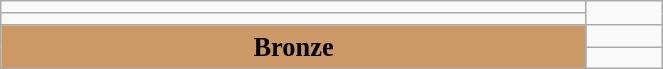<table class="wikitable" style=" text-align:center; font-size:110%;" width="35%">
<tr>
<td></td>
</tr>
<tr>
<td></td>
</tr>
<tr>
<td rowspan="2" bgcolor="#cc9966"><strong>Bronze</strong></td>
<td></td>
</tr>
<tr>
<td></td>
</tr>
</table>
